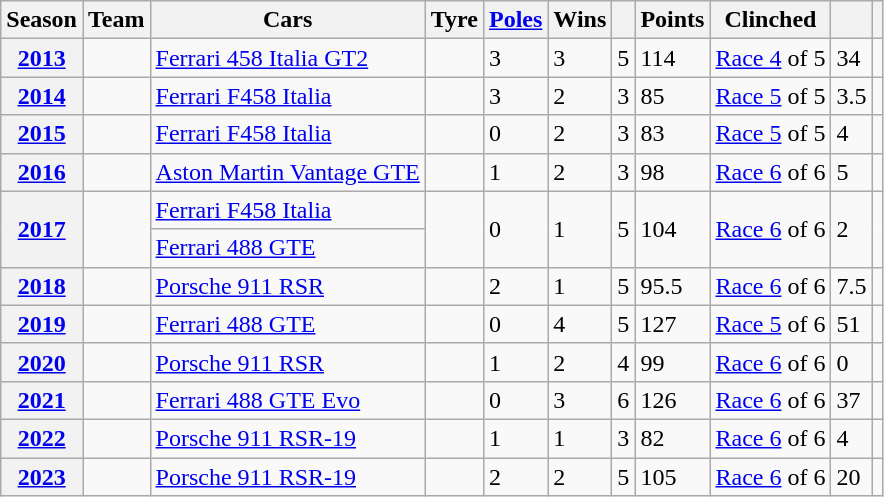<table class="wikitable sortable plainrowheaders"; text-align:center;">
<tr>
<th scope=col>Season</th>
<th scope=col>Team</th>
<th scope=col>Cars</th>
<th scope=col>Tyre</th>
<th scope=col><a href='#'>Poles</a></th>
<th scope=col>Wins</th>
<th scope=col></th>
<th scope=col>Points</th>
<th scope=col>Clinched</th>
<th scope=col></th>
<th scope=col class=unsortable></th>
</tr>
<tr>
<th scope=row style="text-align: center;"><a href='#'>2013</a></th>
<td></td>
<td><a href='#'>Ferrari 458 Italia GT2</a></td>
<td></td>
<td>3</td>
<td>3</td>
<td>5</td>
<td>114</td>
<td><a href='#'>Race 4</a> of 5</td>
<td>34</td>
<td style="text-align:center;"></td>
</tr>
<tr>
<th scope=row style="text-align: center;"><a href='#'>2014</a></th>
<td></td>
<td><a href='#'>Ferrari F458 Italia</a></td>
<td></td>
<td>3</td>
<td>2</td>
<td>3</td>
<td>85</td>
<td><a href='#'>Race 5</a> of 5</td>
<td>3.5</td>
<td style="text-align:center;"></td>
</tr>
<tr>
<th scope=row style="text-align: center;"><a href='#'>2015</a></th>
<td></td>
<td><a href='#'>Ferrari F458 Italia</a></td>
<td></td>
<td>0</td>
<td>2</td>
<td>3</td>
<td>83</td>
<td><a href='#'>Race 5</a> of 5</td>
<td>4</td>
<td style="text-align:center;"></td>
</tr>
<tr>
<th scope=row style="text-align: center;"><a href='#'>2016</a></th>
<td></td>
<td><a href='#'>Aston Martin Vantage GTE</a></td>
<td></td>
<td>1</td>
<td>2</td>
<td>3</td>
<td>98</td>
<td><a href='#'>Race 6</a> of 6</td>
<td>5</td>
<td style="text-align:center;"></td>
</tr>
<tr>
<th scope=row style="text-align: center;" rowspan=2><a href='#'>2017</a></th>
<td rowspan=2></td>
<td><a href='#'>Ferrari F458 Italia</a></td>
<td rowspan=2></td>
<td rowspan=2>0</td>
<td rowspan=2>1</td>
<td rowspan=2>5</td>
<td rowspan=2>104</td>
<td rowspan=2><a href='#'>Race 6</a> of 6</td>
<td rowspan=2>2</td>
<td rowspan=2 style="text-align:center;"></td>
</tr>
<tr>
<td><a href='#'>Ferrari 488 GTE</a></td>
</tr>
<tr>
<th scope=row style="text-align: center;"><a href='#'>2018</a></th>
<td></td>
<td><a href='#'>Porsche 911 RSR</a></td>
<td></td>
<td>2</td>
<td>1</td>
<td>5</td>
<td>95.5</td>
<td><a href='#'>Race 6</a> of 6</td>
<td>7.5</td>
<td style="text-align:center;"></td>
</tr>
<tr>
<th scope=row style="text-align: center;"><a href='#'>2019</a></th>
<td></td>
<td><a href='#'>Ferrari 488 GTE</a></td>
<td></td>
<td>0</td>
<td>4</td>
<td>5</td>
<td>127</td>
<td><a href='#'>Race 5</a> of 6</td>
<td>51</td>
<td style="text-align:center;"></td>
</tr>
<tr>
<th scope=row style="text-align: center;"><a href='#'>2020</a></th>
<td></td>
<td><a href='#'>Porsche 911 RSR</a></td>
<td></td>
<td>1</td>
<td>2</td>
<td>4</td>
<td>99</td>
<td><a href='#'>Race 6</a> of 6</td>
<td>0</td>
<td style="text-align:center;"></td>
</tr>
<tr>
<th scope=row style="text-align: center;"><a href='#'>2021</a></th>
<td></td>
<td><a href='#'>Ferrari 488 GTE Evo</a></td>
<td></td>
<td>0</td>
<td>3</td>
<td>6</td>
<td>126</td>
<td><a href='#'>Race 6</a> of 6</td>
<td>37</td>
<td style="text-align:center;"></td>
</tr>
<tr>
<th scope=row style="text-align: center;"><a href='#'>2022</a></th>
<td></td>
<td><a href='#'>Porsche 911 RSR-19</a></td>
<td></td>
<td>1</td>
<td>1</td>
<td>3</td>
<td>82</td>
<td><a href='#'>Race 6</a> of 6</td>
<td>4</td>
<td style="text-align:center;"></td>
</tr>
<tr>
<th scope=row style="text-align: center;"><a href='#'>2023</a></th>
<td></td>
<td><a href='#'>Porsche 911 RSR-19</a></td>
<td></td>
<td>2</td>
<td>2</td>
<td>5</td>
<td>105</td>
<td><a href='#'>Race 6</a> of 6</td>
<td>20</td>
<td style="text-align:center;"></td>
</tr>
</table>
